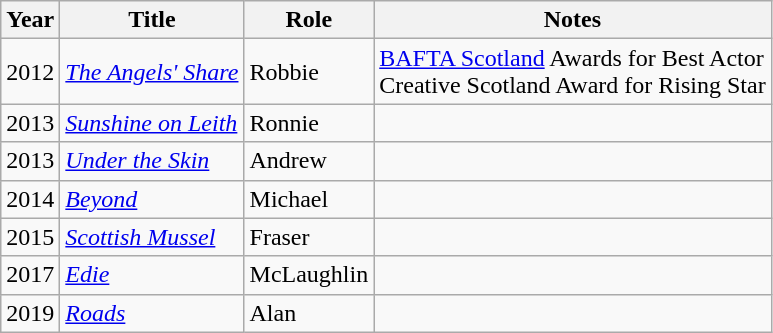<table class="wikitable">
<tr>
<th>Year</th>
<th>Title</th>
<th>Role</th>
<th>Notes</th>
</tr>
<tr>
<td>2012</td>
<td><em><a href='#'>The Angels' Share</a></em></td>
<td>Robbie</td>
<td><a href='#'>BAFTA Scotland</a> Awards for Best Actor <br> Creative Scotland Award for Rising Star</td>
</tr>
<tr>
<td>2013</td>
<td><em><a href='#'>Sunshine on Leith</a></em></td>
<td>Ronnie</td>
<td></td>
</tr>
<tr>
<td>2013</td>
<td><em><a href='#'>Under the Skin</a></em></td>
<td>Andrew</td>
<td></td>
</tr>
<tr>
<td>2014</td>
<td><em><a href='#'>Beyond</a></em></td>
<td>Michael</td>
<td></td>
</tr>
<tr>
<td>2015</td>
<td><em><a href='#'>Scottish Mussel</a></em></td>
<td>Fraser</td>
<td></td>
</tr>
<tr>
<td>2017</td>
<td><em><a href='#'>Edie</a></em></td>
<td>McLaughlin</td>
<td></td>
</tr>
<tr>
<td>2019</td>
<td><em><a href='#'>Roads</a></em></td>
<td>Alan</td>
<td></td>
</tr>
</table>
